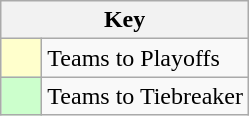<table class="wikitable" style="text-align: center;">
<tr>
<th colspan=2>Key</th>
</tr>
<tr>
<td style="background:#ffffcc; width:20px;"></td>
<td align=left>Teams to Playoffs</td>
</tr>
<tr>
<td style="background:#ccffcc; width:20px;"></td>
<td align=left>Teams to Tiebreaker</td>
</tr>
</table>
